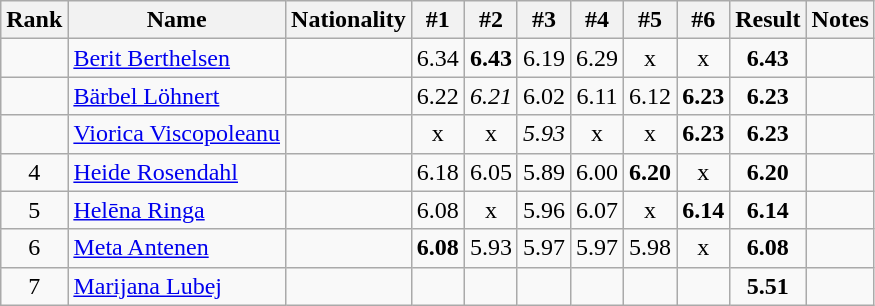<table class="wikitable sortable" style="text-align:center">
<tr>
<th>Rank</th>
<th>Name</th>
<th>Nationality</th>
<th>#1</th>
<th>#2</th>
<th>#3</th>
<th>#4</th>
<th>#5</th>
<th>#6</th>
<th>Result</th>
<th>Notes</th>
</tr>
<tr>
<td></td>
<td align="left"><a href='#'>Berit Berthelsen</a></td>
<td align=left></td>
<td>6.34</td>
<td><strong>6.43</strong></td>
<td>6.19</td>
<td>6.29</td>
<td>x</td>
<td>x</td>
<td><strong>6.43</strong></td>
<td></td>
</tr>
<tr>
<td></td>
<td align="left"><a href='#'>Bärbel Löhnert</a></td>
<td align=left></td>
<td>6.22</td>
<td><em>6.21</em></td>
<td>6.02</td>
<td>6.11</td>
<td>6.12</td>
<td><strong>6.23</strong></td>
<td><strong>6.23</strong></td>
<td></td>
</tr>
<tr>
<td></td>
<td align="left"><a href='#'>Viorica Viscopoleanu</a></td>
<td align=left></td>
<td>x</td>
<td>x</td>
<td><em>5.93</em></td>
<td>x</td>
<td>x</td>
<td><strong>6.23</strong></td>
<td><strong>6.23</strong></td>
<td></td>
</tr>
<tr>
<td>4</td>
<td align="left"><a href='#'>Heide Rosendahl</a></td>
<td align=left></td>
<td>6.18</td>
<td>6.05</td>
<td>5.89</td>
<td>6.00</td>
<td><strong>6.20</strong></td>
<td>x</td>
<td><strong>6.20</strong></td>
<td></td>
</tr>
<tr>
<td>5</td>
<td align="left"><a href='#'>Helēna Ringa</a></td>
<td align=left></td>
<td>6.08</td>
<td>x</td>
<td>5.96</td>
<td>6.07</td>
<td>x</td>
<td><strong>6.14</strong></td>
<td><strong>6.14</strong></td>
<td></td>
</tr>
<tr>
<td>6</td>
<td align="left"><a href='#'>Meta Antenen</a></td>
<td align=left></td>
<td><strong>6.08</strong></td>
<td>5.93</td>
<td>5.97</td>
<td>5.97</td>
<td>5.98</td>
<td>x</td>
<td><strong>6.08</strong></td>
<td></td>
</tr>
<tr>
<td>7</td>
<td align="left"><a href='#'>Marijana Lubej</a></td>
<td align=left></td>
<td></td>
<td></td>
<td></td>
<td></td>
<td></td>
<td></td>
<td><strong>5.51</strong></td>
<td></td>
</tr>
</table>
